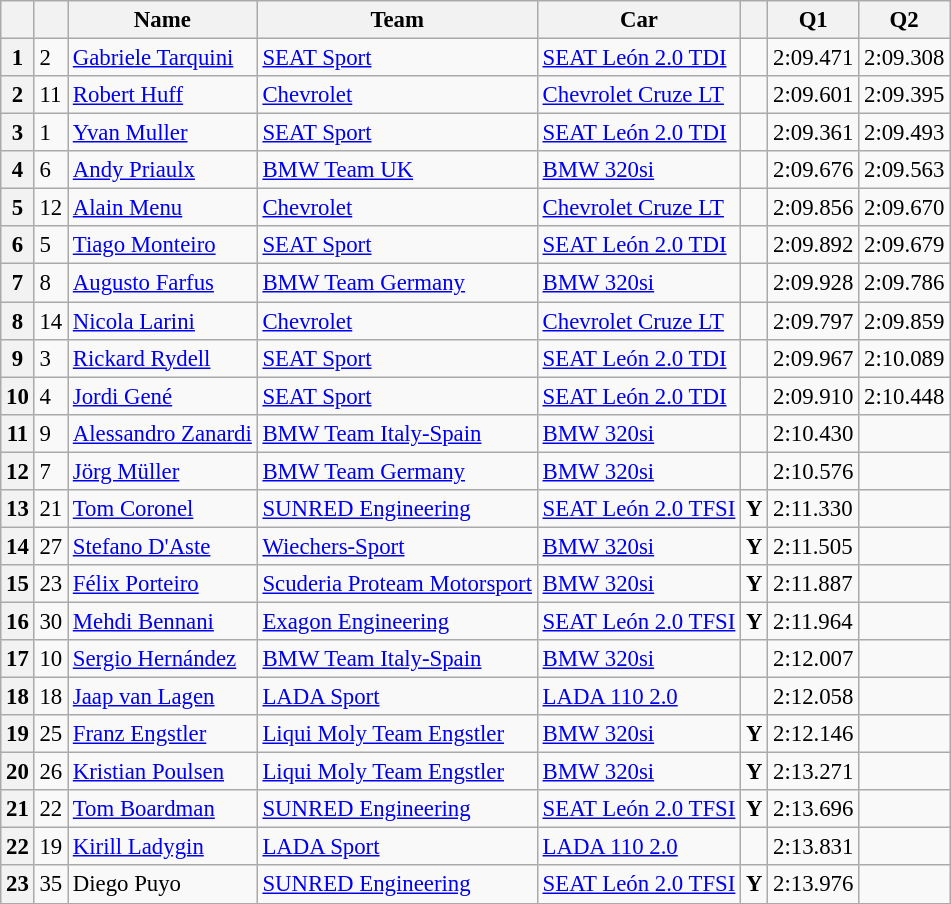<table class="wikitable sortable" style="font-size: 95%;">
<tr>
<th></th>
<th></th>
<th>Name</th>
<th>Team</th>
<th>Car</th>
<th></th>
<th>Q1</th>
<th>Q2</th>
</tr>
<tr>
<th>1</th>
<td>2</td>
<td> <a href='#'>Gabriele Tarquini</a></td>
<td><a href='#'>SEAT Sport</a></td>
<td><a href='#'>SEAT León 2.0 TDI</a></td>
<td></td>
<td>2:09.471</td>
<td>2:09.308</td>
</tr>
<tr>
<th>2</th>
<td>11</td>
<td> <a href='#'>Robert Huff</a></td>
<td><a href='#'>Chevrolet</a></td>
<td><a href='#'>Chevrolet Cruze LT</a></td>
<td></td>
<td>2:09.601</td>
<td>2:09.395</td>
</tr>
<tr>
<th>3</th>
<td>1</td>
<td> <a href='#'>Yvan Muller</a></td>
<td><a href='#'>SEAT Sport</a></td>
<td><a href='#'>SEAT León 2.0 TDI</a></td>
<td></td>
<td>2:09.361</td>
<td>2:09.493</td>
</tr>
<tr>
<th>4</th>
<td>6</td>
<td> <a href='#'>Andy Priaulx</a></td>
<td><a href='#'>BMW Team UK</a></td>
<td><a href='#'>BMW 320si</a></td>
<td></td>
<td>2:09.676</td>
<td>2:09.563</td>
</tr>
<tr>
<th>5</th>
<td>12</td>
<td> <a href='#'>Alain Menu</a></td>
<td><a href='#'>Chevrolet</a></td>
<td><a href='#'>Chevrolet Cruze LT</a></td>
<td></td>
<td>2:09.856</td>
<td>2:09.670</td>
</tr>
<tr>
<th>6</th>
<td>5</td>
<td> <a href='#'>Tiago Monteiro</a></td>
<td><a href='#'>SEAT Sport</a></td>
<td><a href='#'>SEAT León 2.0 TDI</a></td>
<td></td>
<td>2:09.892</td>
<td>2:09.679</td>
</tr>
<tr>
<th>7</th>
<td>8</td>
<td> <a href='#'>Augusto Farfus</a></td>
<td><a href='#'>BMW Team Germany</a></td>
<td><a href='#'>BMW 320si</a></td>
<td></td>
<td>2:09.928</td>
<td>2:09.786</td>
</tr>
<tr>
<th>8</th>
<td>14</td>
<td> <a href='#'>Nicola Larini</a></td>
<td><a href='#'>Chevrolet</a></td>
<td><a href='#'>Chevrolet Cruze LT</a></td>
<td></td>
<td>2:09.797</td>
<td>2:09.859</td>
</tr>
<tr>
<th>9</th>
<td>3</td>
<td> <a href='#'>Rickard Rydell</a></td>
<td><a href='#'>SEAT Sport</a></td>
<td><a href='#'>SEAT León 2.0 TDI</a></td>
<td></td>
<td>2:09.967</td>
<td>2:10.089</td>
</tr>
<tr>
<th>10</th>
<td>4</td>
<td> <a href='#'>Jordi Gené</a></td>
<td><a href='#'>SEAT Sport</a></td>
<td><a href='#'>SEAT León 2.0 TDI</a></td>
<td></td>
<td>2:09.910</td>
<td>2:10.448</td>
</tr>
<tr>
<th>11</th>
<td>9</td>
<td> <a href='#'>Alessandro Zanardi</a></td>
<td><a href='#'>BMW Team Italy-Spain</a></td>
<td><a href='#'>BMW 320si</a></td>
<td></td>
<td>2:10.430</td>
<td></td>
</tr>
<tr>
<th>12</th>
<td>7</td>
<td> <a href='#'>Jörg Müller</a></td>
<td><a href='#'>BMW Team Germany</a></td>
<td><a href='#'>BMW 320si</a></td>
<td></td>
<td>2:10.576</td>
<td></td>
</tr>
<tr>
<th>13</th>
<td>21</td>
<td> <a href='#'>Tom Coronel</a></td>
<td><a href='#'>SUNRED Engineering</a></td>
<td><a href='#'>SEAT León 2.0 TFSI</a></td>
<td align=center><strong><span>Y</span></strong></td>
<td>2:11.330</td>
<td></td>
</tr>
<tr>
<th>14</th>
<td>27</td>
<td> <a href='#'>Stefano D'Aste</a></td>
<td><a href='#'>Wiechers-Sport</a></td>
<td><a href='#'>BMW 320si</a></td>
<td align=center><strong><span>Y</span></strong></td>
<td>2:11.505</td>
<td></td>
</tr>
<tr>
<th>15</th>
<td>23</td>
<td> <a href='#'>Félix Porteiro</a></td>
<td><a href='#'>Scuderia Proteam Motorsport</a></td>
<td><a href='#'>BMW 320si</a></td>
<td align=center><strong><span>Y</span></strong></td>
<td>2:11.887</td>
<td></td>
</tr>
<tr>
<th>16</th>
<td>30</td>
<td> <a href='#'>Mehdi Bennani</a></td>
<td><a href='#'>Exagon Engineering</a></td>
<td><a href='#'>SEAT León 2.0 TFSI</a></td>
<td align=center><strong><span>Y</span></strong></td>
<td>2:11.964</td>
<td></td>
</tr>
<tr>
<th>17</th>
<td>10</td>
<td> <a href='#'>Sergio Hernández</a></td>
<td><a href='#'>BMW Team Italy-Spain</a></td>
<td><a href='#'>BMW 320si</a></td>
<td></td>
<td>2:12.007</td>
<td></td>
</tr>
<tr>
<th>18</th>
<td>18</td>
<td> <a href='#'>Jaap van Lagen</a></td>
<td><a href='#'>LADA Sport</a></td>
<td><a href='#'>LADA 110 2.0</a></td>
<td></td>
<td>2:12.058</td>
<td></td>
</tr>
<tr>
<th>19</th>
<td>25</td>
<td> <a href='#'>Franz Engstler</a></td>
<td><a href='#'>Liqui Moly Team Engstler</a></td>
<td><a href='#'>BMW 320si</a></td>
<td align=center><strong><span>Y</span></strong></td>
<td>2:12.146</td>
<td></td>
</tr>
<tr>
<th>20</th>
<td>26</td>
<td> <a href='#'>Kristian Poulsen</a></td>
<td><a href='#'>Liqui Moly Team Engstler</a></td>
<td><a href='#'>BMW 320si</a></td>
<td align=center><strong><span>Y</span></strong></td>
<td>2:13.271</td>
<td></td>
</tr>
<tr>
<th>21</th>
<td>22</td>
<td> <a href='#'>Tom Boardman</a></td>
<td><a href='#'>SUNRED Engineering</a></td>
<td><a href='#'>SEAT León 2.0 TFSI</a></td>
<td align=center><strong><span>Y</span></strong></td>
<td>2:13.696</td>
<td></td>
</tr>
<tr>
<th>22</th>
<td>19</td>
<td> <a href='#'>Kirill Ladygin</a></td>
<td><a href='#'>LADA Sport</a></td>
<td><a href='#'>LADA 110 2.0</a></td>
<td></td>
<td>2:13.831</td>
<td></td>
</tr>
<tr>
<th>23</th>
<td>35</td>
<td> Diego Puyo</td>
<td><a href='#'>SUNRED Engineering</a></td>
<td><a href='#'>SEAT León 2.0 TFSI</a></td>
<td align=center><strong><span>Y</span></strong></td>
<td>2:13.976</td>
<td></td>
</tr>
<tr>
</tr>
</table>
